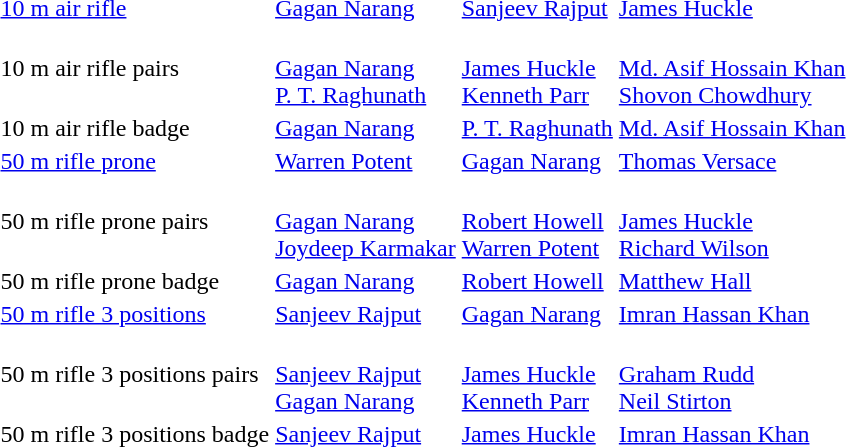<table>
<tr>
<td><a href='#'>10 m air rifle</a></td>
<td><a href='#'>Gagan Narang</a><br></td>
<td><a href='#'>Sanjeev Rajput</a><br></td>
<td><a href='#'>James Huckle</a><br></td>
</tr>
<tr>
<td>10 m air rifle pairs</td>
<td><br><a href='#'>Gagan Narang</a><br><a href='#'>P. T. Raghunath</a></td>
<td><br><a href='#'>James Huckle</a><br><a href='#'>Kenneth Parr</a></td>
<td><br><a href='#'>Md. Asif Hossain Khan</a><br><a href='#'>Shovon Chowdhury</a></td>
</tr>
<tr>
<td>10 m air rifle badge</td>
<td><a href='#'>Gagan Narang</a><br></td>
<td><a href='#'>P. T. Raghunath</a><br></td>
<td><a href='#'>Md. Asif Hossain Khan</a><br></td>
</tr>
<tr>
<td><a href='#'>50 m rifle prone</a></td>
<td><a href='#'>Warren Potent</a><br></td>
<td><a href='#'>Gagan Narang</a><br></td>
<td><a href='#'>Thomas Versace</a><br></td>
</tr>
<tr>
<td>50 m rifle prone pairs</td>
<td><br><a href='#'>Gagan Narang</a><br><a href='#'>Joydeep Karmakar</a></td>
<td><br><a href='#'>Robert Howell</a><br><a href='#'>Warren Potent</a></td>
<td><br><a href='#'>James Huckle</a><br><a href='#'>Richard Wilson</a></td>
</tr>
<tr>
<td>50 m rifle prone badge</td>
<td><a href='#'>Gagan Narang</a><br></td>
<td><a href='#'>Robert Howell</a><br></td>
<td><a href='#'>Matthew Hall</a><br></td>
</tr>
<tr>
<td><a href='#'>50 m rifle 3 positions</a></td>
<td><a href='#'>Sanjeev Rajput</a><br></td>
<td><a href='#'>Gagan Narang</a><br></td>
<td><a href='#'>Imran Hassan Khan</a><br></td>
</tr>
<tr>
<td>50 m rifle 3 positions pairs</td>
<td><br><a href='#'>Sanjeev Rajput</a><br><a href='#'>Gagan Narang</a></td>
<td><br><a href='#'>James Huckle</a><br><a href='#'>Kenneth Parr</a></td>
<td><br><a href='#'>Graham Rudd</a><br><a href='#'>Neil Stirton</a></td>
</tr>
<tr>
<td>50 m rifle 3 positions badge</td>
<td><a href='#'>Sanjeev Rajput</a><br></td>
<td><a href='#'>James Huckle</a><br></td>
<td><a href='#'>Imran Hassan Khan</a><br></td>
</tr>
</table>
